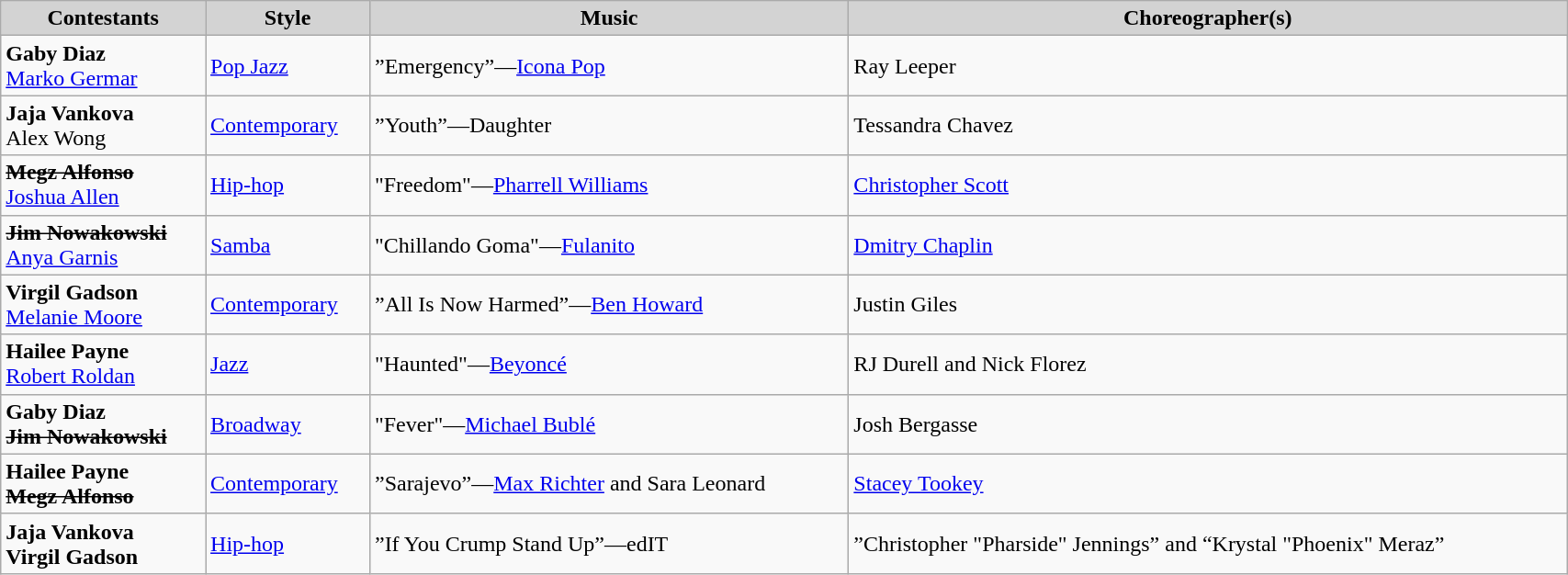<table class="wikitable" style="width:90%;">
<tr style="background:lightgrey; text-align:center;">
<td><strong>Contestants</strong></td>
<td><strong>Style</strong></td>
<td><strong>Music</strong></td>
<td><strong>Choreographer(s)</strong></td>
</tr>
<tr>
<td><strong>Gaby Diaz</strong><br> <a href='#'>Marko Germar</a></td>
<td><a href='#'>Pop Jazz</a></td>
<td>”Emergency”—<a href='#'>Icona Pop</a></td>
<td>Ray Leeper</td>
</tr>
<tr>
<td><strong>Jaja Vankova</strong><br> Alex Wong</td>
<td><a href='#'>Contemporary</a></td>
<td>”Youth”—Daughter</td>
<td>Tessandra Chavez</td>
</tr>
<tr>
<td><s><strong>Megz Alfonso</strong></s> <br> <a href='#'>Joshua Allen</a></td>
<td><a href='#'>Hip-hop</a></td>
<td>"Freedom"—<a href='#'>Pharrell Williams</a></td>
<td><a href='#'>Christopher Scott</a></td>
</tr>
<tr>
<td><s><strong>Jim Nowakowski</strong></s> <br><a href='#'>Anya Garnis</a></td>
<td><a href='#'>Samba</a></td>
<td>"Chillando Goma"—<a href='#'>Fulanito</a></td>
<td><a href='#'>Dmitry Chaplin</a></td>
</tr>
<tr>
<td><strong>Virgil Gadson</strong><br> <a href='#'>Melanie Moore</a></td>
<td><a href='#'>Contemporary</a></td>
<td>”All Is Now Harmed”—<a href='#'>Ben Howard</a></td>
<td>Justin Giles</td>
</tr>
<tr>
<td><strong> Hailee Payne</strong><br> <a href='#'>Robert Roldan</a></td>
<td><a href='#'>Jazz</a></td>
<td>"Haunted"—<a href='#'>Beyoncé</a></td>
<td>RJ Durell and Nick Florez</td>
</tr>
<tr>
<td><strong>Gaby Diaz</strong><br> <s><strong>Jim Nowakowski</strong></s></td>
<td><a href='#'>Broadway</a></td>
<td>"Fever"—<a href='#'>Michael Bublé</a></td>
<td>Josh Bergasse</td>
</tr>
<tr>
<td><strong> Hailee Payne</strong><br> <s><strong>Megz Alfonso</strong></s></td>
<td><a href='#'>Contemporary</a></td>
<td>”Sarajevo”—<a href='#'>Max Richter</a> and Sara Leonard</td>
<td><a href='#'>Stacey Tookey</a></td>
</tr>
<tr>
<td><strong>Jaja Vankova</strong><br> <strong>Virgil Gadson</strong></td>
<td><a href='#'>Hip-hop</a></td>
<td>”If You Crump Stand Up”—edIT</td>
<td>”Christopher "Pharside" Jennings” and “Krystal "Phoenix" Meraz”</td>
</tr>
</table>
